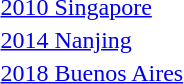<table>
<tr>
<td><a href='#'>2010 Singapore</a></td>
<td></td>
<td></td>
<td></td>
</tr>
<tr>
<td><a href='#'>2014 Nanjing</a></td>
<td></td>
<td></td>
<td></td>
</tr>
<tr>
<td><a href='#'>2018 Buenos Aires</a></td>
<td></td>
<td></td>
<td></td>
</tr>
</table>
